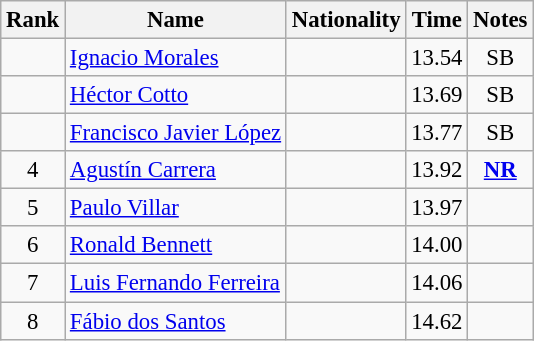<table class="wikitable sortable" style="text-align:center;font-size:95%">
<tr>
<th>Rank</th>
<th>Name</th>
<th>Nationality</th>
<th>Time</th>
<th>Notes</th>
</tr>
<tr>
<td></td>
<td align=left><a href='#'>Ignacio Morales</a></td>
<td align=left></td>
<td>13.54</td>
<td>SB</td>
</tr>
<tr>
<td></td>
<td align=left><a href='#'>Héctor Cotto</a></td>
<td align=left></td>
<td>13.69</td>
<td>SB</td>
</tr>
<tr>
<td></td>
<td align=left><a href='#'>Francisco Javier López</a></td>
<td align=left></td>
<td>13.77</td>
<td>SB</td>
</tr>
<tr>
<td>4</td>
<td align=left><a href='#'>Agustín Carrera</a></td>
<td align=left></td>
<td>13.92</td>
<td><strong><a href='#'>NR</a></strong></td>
</tr>
<tr>
<td>5</td>
<td align=left><a href='#'>Paulo Villar</a></td>
<td align=left></td>
<td>13.97</td>
<td></td>
</tr>
<tr>
<td>6</td>
<td align=left><a href='#'>Ronald Bennett</a></td>
<td align=left></td>
<td>14.00</td>
<td></td>
</tr>
<tr>
<td>7</td>
<td align=left><a href='#'>Luis Fernando Ferreira</a></td>
<td align=left></td>
<td>14.06</td>
<td></td>
</tr>
<tr>
<td>8</td>
<td align=left><a href='#'>Fábio dos Santos</a></td>
<td align=left></td>
<td>14.62</td>
<td></td>
</tr>
</table>
